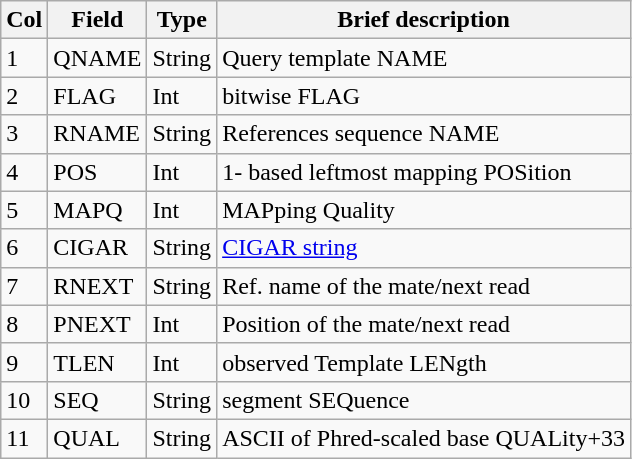<table class="wikitable">
<tr>
<th>Col</th>
<th>Field</th>
<th>Type</th>
<th>Brief description</th>
</tr>
<tr>
<td>1</td>
<td>QNAME</td>
<td>String</td>
<td>Query template NAME</td>
</tr>
<tr>
<td>2</td>
<td>FLAG</td>
<td>Int</td>
<td>bitwise FLAG</td>
</tr>
<tr>
<td>3</td>
<td>RNAME</td>
<td>String</td>
<td>References sequence NAME</td>
</tr>
<tr>
<td>4</td>
<td>POS</td>
<td>Int</td>
<td>1- based leftmost mapping POSition</td>
</tr>
<tr>
<td>5</td>
<td>MAPQ</td>
<td>Int</td>
<td>MAPping Quality</td>
</tr>
<tr>
<td>6</td>
<td>CIGAR</td>
<td>String</td>
<td><a href='#'>CIGAR string</a></td>
</tr>
<tr>
<td>7</td>
<td>RNEXT</td>
<td>String</td>
<td>Ref. name of the mate/next read</td>
</tr>
<tr>
<td>8</td>
<td>PNEXT</td>
<td>Int</td>
<td>Position of the mate/next read</td>
</tr>
<tr>
<td>9</td>
<td>TLEN</td>
<td>Int</td>
<td>observed Template LENgth</td>
</tr>
<tr>
<td>10</td>
<td>SEQ</td>
<td>String</td>
<td>segment SEQuence</td>
</tr>
<tr>
<td>11</td>
<td>QUAL</td>
<td>String</td>
<td>ASCII of Phred-scaled base QUALity+33</td>
</tr>
</table>
